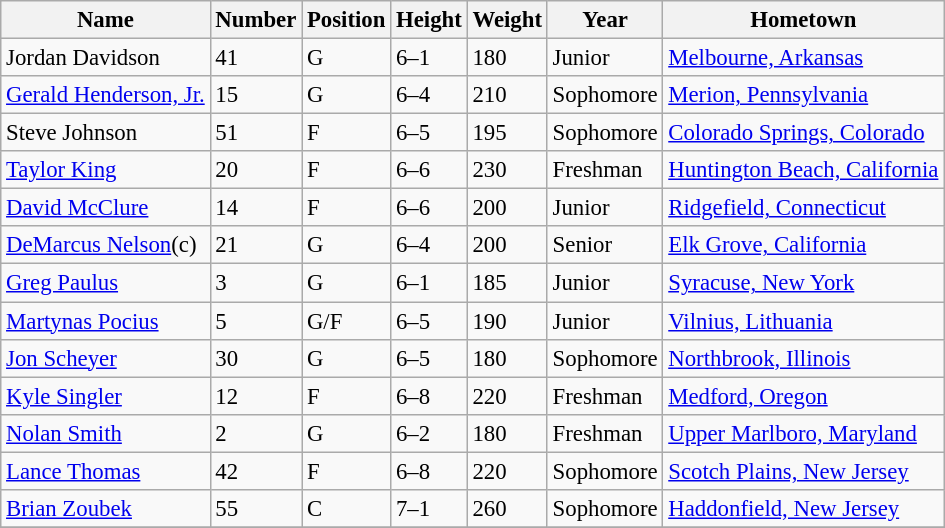<table class="wikitable" style="font-size: 95%;">
<tr>
<th>Name</th>
<th>Number</th>
<th>Position</th>
<th>Height</th>
<th>Weight</th>
<th>Year</th>
<th>Hometown</th>
</tr>
<tr>
<td>Jordan Davidson</td>
<td>41</td>
<td>G</td>
<td>6–1</td>
<td>180</td>
<td>Junior</td>
<td><a href='#'>Melbourne, Arkansas</a></td>
</tr>
<tr>
<td><a href='#'>Gerald Henderson, Jr.</a></td>
<td>15</td>
<td>G</td>
<td>6–4</td>
<td>210</td>
<td>Sophomore</td>
<td><a href='#'>Merion, Pennsylvania</a></td>
</tr>
<tr>
<td>Steve Johnson</td>
<td>51</td>
<td>F</td>
<td>6–5</td>
<td>195</td>
<td>Sophomore</td>
<td><a href='#'>Colorado Springs, Colorado</a></td>
</tr>
<tr>
<td><a href='#'>Taylor King</a></td>
<td>20</td>
<td>F</td>
<td>6–6</td>
<td>230</td>
<td>Freshman</td>
<td><a href='#'>Huntington Beach, California</a></td>
</tr>
<tr>
<td><a href='#'>David McClure</a></td>
<td>14</td>
<td>F</td>
<td>6–6</td>
<td>200</td>
<td>Junior</td>
<td><a href='#'>Ridgefield, Connecticut</a></td>
</tr>
<tr>
<td><a href='#'>DeMarcus Nelson</a>(c)</td>
<td>21</td>
<td>G</td>
<td>6–4</td>
<td>200</td>
<td>Senior</td>
<td><a href='#'>Elk Grove, California</a></td>
</tr>
<tr>
<td><a href='#'>Greg Paulus</a></td>
<td>3</td>
<td>G</td>
<td>6–1</td>
<td>185</td>
<td>Junior</td>
<td><a href='#'>Syracuse, New York</a></td>
</tr>
<tr>
<td><a href='#'>Martynas Pocius</a></td>
<td>5</td>
<td>G/F</td>
<td>6–5</td>
<td>190</td>
<td>Junior</td>
<td><a href='#'>Vilnius, Lithuania</a></td>
</tr>
<tr>
<td><a href='#'>Jon Scheyer</a></td>
<td>30</td>
<td>G</td>
<td>6–5</td>
<td>180</td>
<td>Sophomore</td>
<td><a href='#'>Northbrook, Illinois</a></td>
</tr>
<tr>
<td><a href='#'>Kyle Singler</a></td>
<td>12</td>
<td>F</td>
<td>6–8</td>
<td>220</td>
<td>Freshman</td>
<td><a href='#'>Medford, Oregon</a></td>
</tr>
<tr>
<td><a href='#'>Nolan Smith</a></td>
<td>2</td>
<td>G</td>
<td>6–2</td>
<td>180</td>
<td>Freshman</td>
<td><a href='#'>Upper Marlboro, Maryland</a></td>
</tr>
<tr>
<td><a href='#'>Lance Thomas</a></td>
<td>42</td>
<td>F</td>
<td>6–8</td>
<td>220</td>
<td>Sophomore</td>
<td><a href='#'>Scotch Plains, New Jersey</a></td>
</tr>
<tr>
<td><a href='#'>Brian Zoubek</a></td>
<td>55</td>
<td>C</td>
<td>7–1</td>
<td>260</td>
<td>Sophomore</td>
<td><a href='#'>Haddonfield, New Jersey</a></td>
</tr>
<tr>
</tr>
</table>
